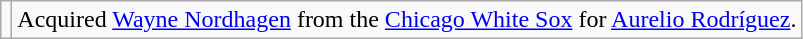<table class="wikitable">
<tr>
<td></td>
<td>Acquired <a href='#'>Wayne Nordhagen</a> from the <a href='#'>Chicago White Sox</a> for <a href='#'>Aurelio Rodríguez</a>.</td>
</tr>
</table>
